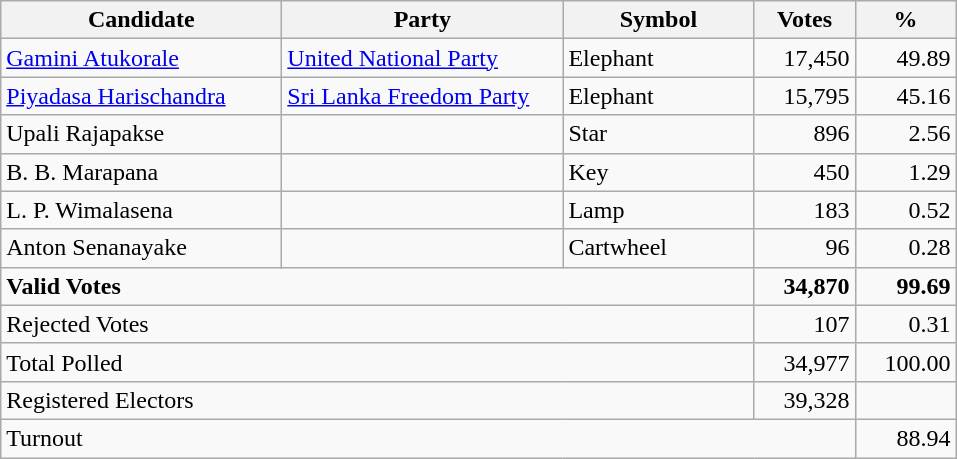<table class="wikitable" border="1" style="text-align:right;">
<tr>
<th align=left width="180">Candidate</th>
<th align=left width="180">Party</th>
<th align=left width="120">Symbol</th>
<th align=left width="60">Votes</th>
<th align=left width="60">%</th>
</tr>
<tr>
<td align=left><a href='#'>Gamini Atukorale</a></td>
<td align=left><a href='#'>United National Party</a></td>
<td align=left>Elephant</td>
<td>17,450</td>
<td>49.89</td>
</tr>
<tr>
<td align=left><a href='#'>Piyadasa Harischandra</a></td>
<td align=left><a href='#'>Sri Lanka Freedom Party</a></td>
<td align=left>Elephant</td>
<td>15,795</td>
<td>45.16</td>
</tr>
<tr>
<td align=left>Upali Rajapakse</td>
<td align=left></td>
<td align=left>Star</td>
<td>896</td>
<td>2.56</td>
</tr>
<tr>
<td align=left>B. B. Marapana</td>
<td align=left></td>
<td align=left>Key</td>
<td>450</td>
<td>1.29</td>
</tr>
<tr>
<td align=left>L. P. Wimalasena</td>
<td align=left></td>
<td align=left>Lamp</td>
<td>183</td>
<td>0.52</td>
</tr>
<tr>
<td align=left>Anton Senanayake</td>
<td align=left></td>
<td align=left>Cartwheel</td>
<td>96</td>
<td>0.28</td>
</tr>
<tr>
<td align=left colspan=3><strong>Valid Votes</strong></td>
<td><strong>34,870</strong></td>
<td><strong>99.69</strong></td>
</tr>
<tr>
<td align=left colspan=3>Rejected Votes</td>
<td>107</td>
<td>0.31</td>
</tr>
<tr>
<td align=left colspan=3>Total Polled</td>
<td>34,977</td>
<td>100.00</td>
</tr>
<tr>
<td align=left colspan=3>Registered Electors</td>
<td>39,328</td>
<td></td>
</tr>
<tr>
<td align=left colspan=4>Turnout</td>
<td>88.94</td>
</tr>
</table>
